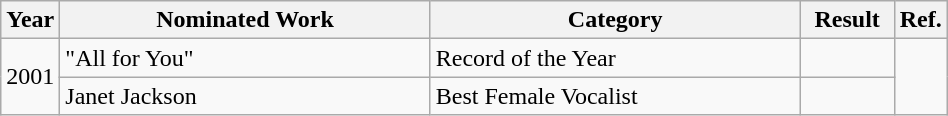<table class="wikitable" width="50%">
<tr>
<th width="5%">Year</th>
<th width="40%">Nominated Work</th>
<th width="40%">Category</th>
<th width="10%">Result</th>
<th width="5%">Ref.</th>
</tr>
<tr>
<td rowspan="2">2001</td>
<td>"All for You"</td>
<td>Record of the Year</td>
<td></td>
<td rowspan="2"></td>
</tr>
<tr>
<td>Janet Jackson</td>
<td>Best Female Vocalist</td>
<td></td>
</tr>
</table>
